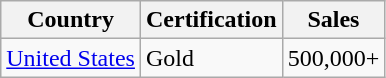<table class="wikitable">
<tr>
<th>Country</th>
<th>Certification</th>
<th>Sales</th>
</tr>
<tr>
<td><a href='#'>United States</a></td>
<td>Gold</td>
<td>500,000+</td>
</tr>
</table>
